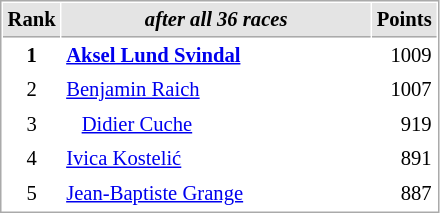<table cellspacing="1" cellpadding="3" style="border:1px solid #AAAAAA;font-size:86%">
<tr bgcolor="#E4E4E4">
<th style="border-bottom:1px solid #AAAAAA" width=10>Rank</th>
<th style="border-bottom:1px solid #AAAAAA" width=200><strong><em>after all 36 races</em></strong></th>
<th style="border-bottom:1px solid #AAAAAA" width=20>Points</th>
</tr>
<tr>
<td align="center"><strong>1</strong></td>
<td> <strong><a href='#'>Aksel Lund Svindal</a> </strong></td>
<td align="right">1009</td>
</tr>
<tr>
<td align="center">2</td>
<td> <a href='#'>Benjamin Raich</a></td>
<td align="right">1007</td>
</tr>
<tr>
<td align="center">3</td>
<td>   <a href='#'>Didier Cuche</a></td>
<td align="right">919</td>
</tr>
<tr>
<td align="center">4</td>
<td> <a href='#'>Ivica Kostelić</a></td>
<td align="right">891</td>
</tr>
<tr>
<td align="center">5</td>
<td> <a href='#'>Jean-Baptiste Grange</a></td>
<td align="right">887</td>
</tr>
</table>
